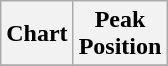<table class="wikitable">
<tr>
<th>Chart</th>
<th>Peak<br>Position</th>
</tr>
<tr>
</tr>
</table>
